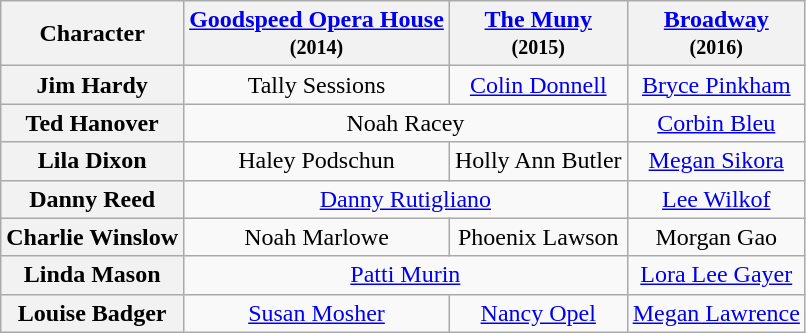<table class="wikitable" style="text-align: center;">
<tr>
<th>Character</th>
<th><a href='#'>Goodspeed Opera House</a><br><small>(2014)</small></th>
<th><a href='#'>The Muny</a><br><small>(2015)</small></th>
<th><a href='#'>Broadway</a><br><small>(2016)</small></th>
</tr>
<tr>
<th>Jim Hardy</th>
<td colspan=1>Tally Sessions</td>
<td colspan=1><a href='#'>Colin Donnell</a></td>
<td colspan=1><a href='#'>Bryce Pinkham</a></td>
</tr>
<tr>
<th>Ted Hanover</th>
<td colspan=2>Noah Racey</td>
<td colspan=1><a href='#'>Corbin Bleu</a></td>
</tr>
<tr>
<th>Lila Dixon</th>
<td colspan=1>Haley Podschun</td>
<td colspan=1>Holly Ann Butler</td>
<td colspan=1><a href='#'>Megan Sikora</a></td>
</tr>
<tr>
<th>Danny Reed</th>
<td colspan=2><a href='#'>Danny Rutigliano</a></td>
<td colspan=1><a href='#'>Lee Wilkof</a></td>
</tr>
<tr>
<th>Charlie Winslow</th>
<td colspan=1>Noah Marlowe</td>
<td colspan=1>Phoenix Lawson</td>
<td colspan=1>Morgan Gao</td>
</tr>
<tr>
<th>Linda Mason</th>
<td colspan=2><a href='#'>Patti Murin</a></td>
<td colspan=1><a href='#'>Lora Lee Gayer</a></td>
</tr>
<tr>
<th>Louise Badger</th>
<td colspan=1><a href='#'>Susan Mosher</a></td>
<td colspan=1><a href='#'>Nancy Opel</a></td>
<td colspan=1><a href='#'>Megan Lawrence</a></td>
</tr>
</table>
